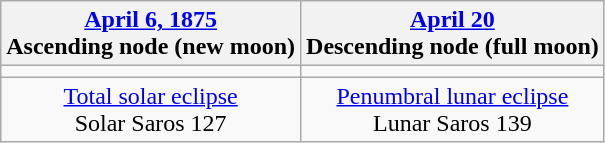<table class="wikitable">
<tr>
<th><a href='#'>April 6, 1875</a><br>Ascending node (new moon)<br></th>
<th><a href='#'>April 20</a><br>Descending node (full moon)<br></th>
</tr>
<tr>
<td></td>
<td></td>
</tr>
<tr align=center>
<td><a href='#'>Total solar eclipse</a><br>Solar Saros 127</td>
<td><a href='#'>Penumbral lunar eclipse</a><br>Lunar Saros 139</td>
</tr>
</table>
